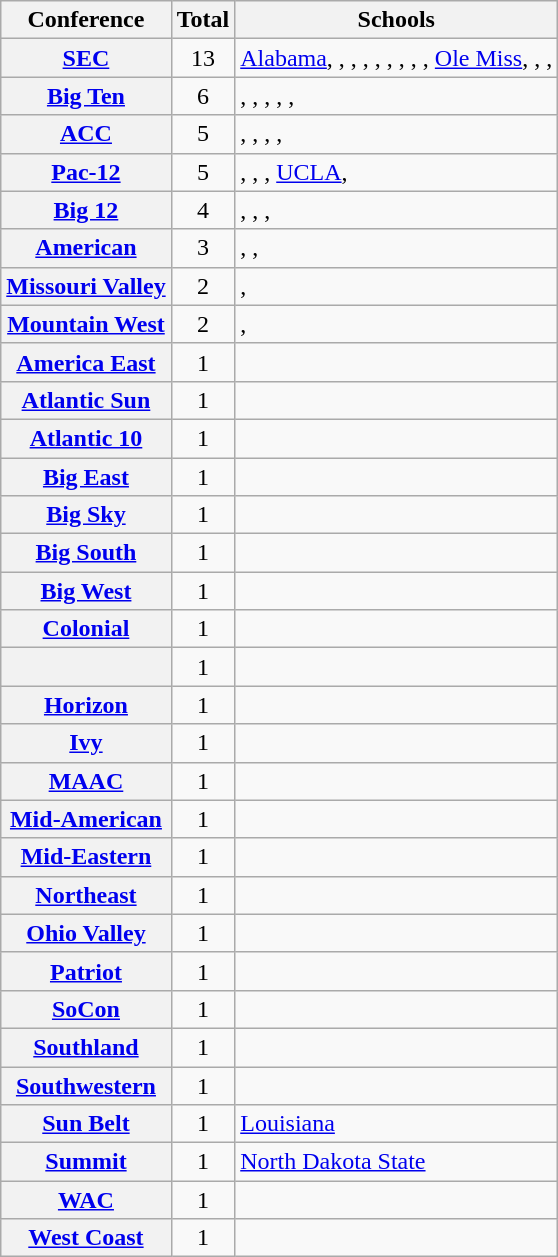<table class="wikitable sortable plainrowheaders">
<tr>
<th scope="col">Conference</th>
<th scope="col">Total</th>
<th scope="col">Schools</th>
</tr>
<tr>
<th scope="row"><a href='#'>SEC</a></th>
<td align=center>13</td>
<td><a href='#'>Alabama</a>, , , , , , , , , <a href='#'>Ole Miss</a>, , , </td>
</tr>
<tr>
<th scope="row"><a href='#'>Big Ten</a></th>
<td align=center>6</td>
<td>, , , , , </td>
</tr>
<tr>
<th scope="row"><a href='#'>ACC</a></th>
<td align=center>5</td>
<td>, , , , </td>
</tr>
<tr>
<th scope="row"><a href='#'>Pac-12</a></th>
<td align=center>5</td>
<td>, , , <a href='#'>UCLA</a>, </td>
</tr>
<tr>
<th scope="row"><a href='#'>Big 12</a></th>
<td align=center>4</td>
<td>, , , </td>
</tr>
<tr>
<th scope="row"><a href='#'>American</a></th>
<td align=center>3</td>
<td>, , </td>
</tr>
<tr>
<th scope="row"><a href='#'>Missouri Valley</a></th>
<td align=center>2</td>
<td>, </td>
</tr>
<tr>
<th scope="row"><a href='#'>Mountain West</a></th>
<td align=center>2</td>
<td>, </td>
</tr>
<tr>
<th scope="row"><a href='#'>America East</a></th>
<td align=center>1</td>
<td></td>
</tr>
<tr>
<th scope="row"><a href='#'>Atlantic Sun</a></th>
<td align=center>1</td>
<td></td>
</tr>
<tr>
<th scope="row"><a href='#'>Atlantic 10</a></th>
<td align=center>1</td>
<td></td>
</tr>
<tr>
<th scope="row"><a href='#'>Big East</a></th>
<td align=center>1</td>
<td></td>
</tr>
<tr>
<th scope="row"><a href='#'>Big Sky</a></th>
<td align=center>1</td>
<td></td>
</tr>
<tr>
<th scope="row"><a href='#'>Big South</a></th>
<td align=center>1</td>
<td></td>
</tr>
<tr>
<th scope="row"><a href='#'>Big West</a></th>
<td align=center>1</td>
<td></td>
</tr>
<tr>
<th scope="row"><a href='#'>Colonial</a></th>
<td align=center>1</td>
<td></td>
</tr>
<tr>
<th scope="row"></th>
<td align=center>1</td>
<td></td>
</tr>
<tr>
<th scope="row"><a href='#'>Horizon</a></th>
<td align=center>1</td>
<td></td>
</tr>
<tr>
<th scope="row"><a href='#'>Ivy</a></th>
<td align=center>1</td>
<td></td>
</tr>
<tr>
<th scope="row"><a href='#'>MAAC</a></th>
<td align=center>1</td>
<td></td>
</tr>
<tr>
<th scope="row"><a href='#'>Mid-American</a></th>
<td align=center>1</td>
<td></td>
</tr>
<tr>
<th scope="row"><a href='#'>Mid-Eastern</a></th>
<td align=center>1</td>
<td></td>
</tr>
<tr>
<th scope="row"><a href='#'>Northeast</a></th>
<td align=center>1</td>
<td></td>
</tr>
<tr>
<th scope="row"><a href='#'>Ohio Valley</a></th>
<td align=center>1</td>
<td></td>
</tr>
<tr>
<th scope="row"><a href='#'>Patriot</a></th>
<td align=center>1</td>
<td></td>
</tr>
<tr>
<th scope="row"><a href='#'>SoCon</a></th>
<td align=center>1</td>
<td></td>
</tr>
<tr>
<th scope="row"><a href='#'>Southland</a></th>
<td align=center>1</td>
<td></td>
</tr>
<tr>
<th scope="row"><a href='#'>Southwestern</a></th>
<td align=center>1</td>
<td></td>
</tr>
<tr>
<th scope="row"><a href='#'>Sun Belt</a></th>
<td align=center>1</td>
<td><a href='#'>Louisiana</a></td>
</tr>
<tr>
<th scope="row"><a href='#'>Summit</a></th>
<td align=center>1</td>
<td><a href='#'>North Dakota State</a></td>
</tr>
<tr>
<th scope="row"><a href='#'>WAC</a></th>
<td align=center>1</td>
<td></td>
</tr>
<tr>
<th scope="row"><a href='#'>West Coast</a></th>
<td align=center>1</td>
<td></td>
</tr>
</table>
